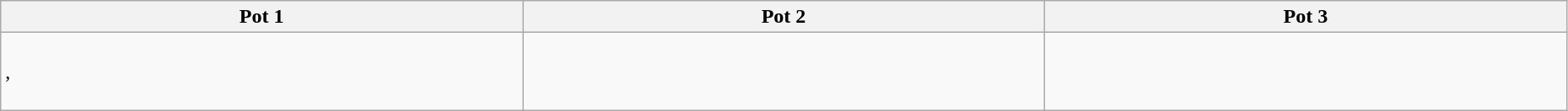<table class="wikitable" style="width:98%;">
<tr>
<th width=20%><strong>Pot 1</strong></th>
<th width=20%><strong>Pot 2</strong></th>
<th width=20%><strong>Pot 3</strong></th>
</tr>
<tr>
<td> <strong></strong>, <strong></strong><br></td>
<td><br></td>
<td><s></s> <strong></strong><br><br><br></td>
</tr>
</table>
